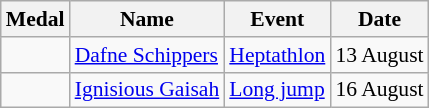<table class="wikitable" style="font-size:90%">
<tr>
<th>Medal</th>
<th>Name</th>
<th>Event</th>
<th>Date</th>
</tr>
<tr>
<td></td>
<td><a href='#'>Dafne Schippers</a></td>
<td><a href='#'>Heptathlon</a></td>
<td>13 August</td>
</tr>
<tr>
<td></td>
<td><a href='#'>Ignisious Gaisah</a></td>
<td><a href='#'>Long jump</a></td>
<td>16 August</td>
</tr>
</table>
